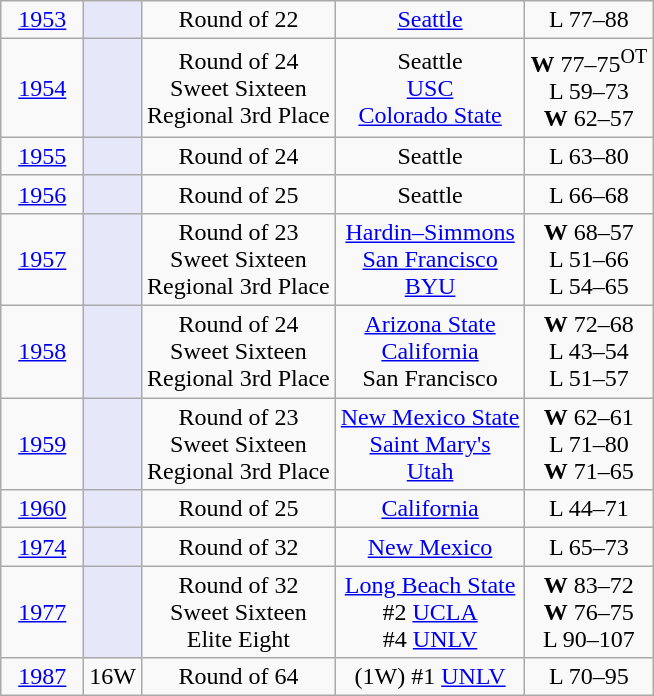<table class=wikitable style="text-align:center">
<tr>
<td><a href='#'>1953</a></td>
<td style="background:#E6E8FA;"></td>
<td>Round of 22</td>
<td><a href='#'>Seattle</a></td>
<td>L 77–88</td>
</tr>
<tr>
<td><a href='#'>1954</a></td>
<td style="background:#E6E8FA;"></td>
<td>Round of 24<br>Sweet Sixteen<br>Regional 3rd Place</td>
<td>Seattle<br><a href='#'>USC</a><br><a href='#'>Colorado State</a></td>
<td><strong>W</strong> 77–75<sup>OT</sup><br>L 59–73<br><strong>W</strong> 62–57</td>
</tr>
<tr>
<td><a href='#'>1955</a></td>
<td style="background:#E6E8FA;"></td>
<td>Round of 24</td>
<td>Seattle</td>
<td>L 63–80</td>
</tr>
<tr>
<td><a href='#'>1956</a></td>
<td style="background:#E6E8FA;"></td>
<td>Round of 25</td>
<td>Seattle</td>
<td>L 66–68</td>
</tr>
<tr>
<td><a href='#'>1957</a></td>
<td style="background:#E6E8FA;"></td>
<td>Round of 23<br>Sweet Sixteen<br>Regional 3rd Place</td>
<td><a href='#'>Hardin–Simmons</a><br><a href='#'>San Francisco</a><br><a href='#'>BYU</a></td>
<td><strong>W</strong> 68–57<br>L 51–66<br>L 54–65</td>
</tr>
<tr>
<td><a href='#'>1958</a></td>
<td style="background:#E6E8FA;"></td>
<td>Round of 24<br>Sweet Sixteen<br>Regional 3rd Place</td>
<td><a href='#'>Arizona State</a><br><a href='#'>California</a><br>San Francisco</td>
<td><strong>W</strong> 72–68<br>L 43–54<br>L 51–57</td>
</tr>
<tr>
<td>  <a href='#'>1959</a>  </td>
<td style="background:#E6E8FA;"></td>
<td>Round of 23<br>Sweet Sixteen<br>Regional 3rd Place</td>
<td><a href='#'>New Mexico State</a><br><a href='#'>Saint Mary's</a><br><a href='#'>Utah</a></td>
<td><strong>W</strong> 62–61<br>L 71–80<br><strong>W</strong> 71–65</td>
</tr>
<tr>
<td><a href='#'>1960</a></td>
<td style="background:#E6E8FA;"></td>
<td>Round of 25</td>
<td><a href='#'>California</a></td>
<td>L 44–71</td>
</tr>
<tr>
<td><a href='#'>1974</a></td>
<td style="background:#E6E8FA;"></td>
<td>Round of 32</td>
<td><a href='#'>New Mexico</a></td>
<td>L 65–73</td>
</tr>
<tr>
<td><a href='#'>1977</a></td>
<td style="background:#E6E8FA;"></td>
<td>Round of 32<br>Sweet Sixteen<br>Elite Eight</td>
<td><a href='#'>Long Beach State</a><br>#2 <a href='#'>UCLA</a><br>#4 <a href='#'>UNLV</a></td>
<td><strong>W</strong> 83–72<br><strong>W</strong> 76–75<br>L 90–107</td>
</tr>
<tr>
<td><a href='#'>1987</a></td>
<td>16W</td>
<td>Round of 64</td>
<td>(1W) #1 <a href='#'>UNLV</a></td>
<td>L 70–95</td>
</tr>
</table>
